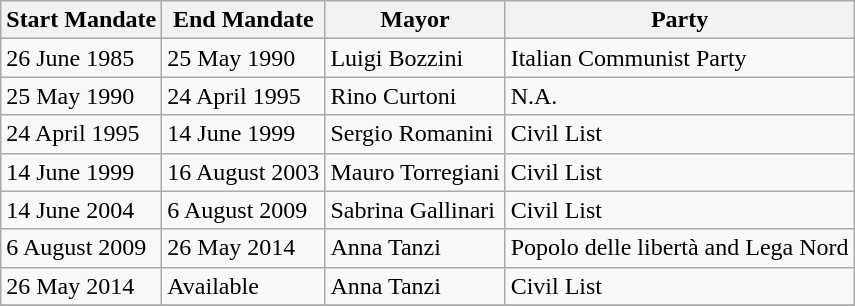<table class="wikitable">
<tr>
<th>Start Mandate</th>
<th>End Mandate</th>
<th>Mayor</th>
<th>Party</th>
</tr>
<tr>
<td>26 June 1985</td>
<td>25 May 1990</td>
<td>Luigi Bozzini</td>
<td>Italian Communist Party</td>
</tr>
<tr>
<td>25 May 1990</td>
<td>24 April 1995</td>
<td>Rino Curtoni</td>
<td>N.A.</td>
</tr>
<tr>
<td>24 April 1995</td>
<td>14 June 1999</td>
<td>Sergio Romanini</td>
<td>Civil List</td>
</tr>
<tr>
<td>14 June 1999</td>
<td>16 August 2003</td>
<td>Mauro Torregiani</td>
<td>Civil List</td>
</tr>
<tr>
<td>14 June 2004</td>
<td>6 August 2009</td>
<td>Sabrina Gallinari</td>
<td>Civil List</td>
</tr>
<tr>
<td>6 August 2009</td>
<td>26 May 2014</td>
<td>Anna Tanzi</td>
<td>Popolo delle libertà and Lega Nord</td>
</tr>
<tr>
<td>26 May 2014</td>
<td>Available</td>
<td>Anna Tanzi</td>
<td>Civil List</td>
</tr>
<tr>
</tr>
</table>
